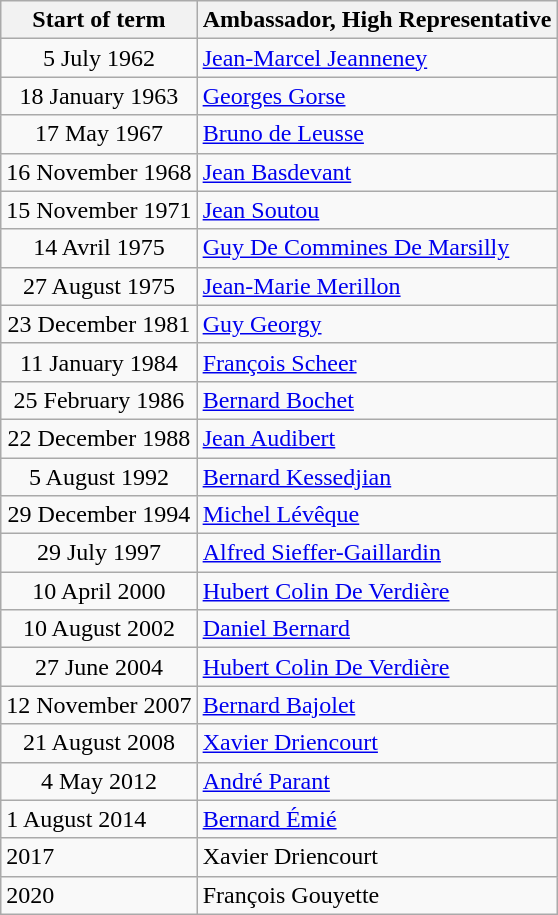<table class="wikitable">
<tr>
<th>Start of term</th>
<th>Ambassador, High Representative</th>
</tr>
<tr>
<td align="center">5 July 1962</td>
<td><a href='#'>Jean-Marcel Jeanneney</a></td>
</tr>
<tr>
<td align="center">18 January 1963</td>
<td><a href='#'>Georges Gorse</a></td>
</tr>
<tr>
<td align="center">17 May 1967</td>
<td><a href='#'>Bruno de Leusse</a></td>
</tr>
<tr>
<td align="center">16 November 1968</td>
<td><a href='#'>Jean Basdevant</a></td>
</tr>
<tr>
<td align="center">15 November 1971</td>
<td><a href='#'>Jean Soutou</a></td>
</tr>
<tr>
<td align="center">14 Avril 1975</td>
<td><a href='#'>Guy De Commines De Marsilly</a></td>
</tr>
<tr>
<td align="center">27 August 1975</td>
<td><a href='#'>Jean-Marie Merillon</a></td>
</tr>
<tr>
<td align="center">23 December 1981</td>
<td><a href='#'>Guy Georgy</a></td>
</tr>
<tr>
<td align="center">11 January 1984</td>
<td><a href='#'>François Scheer</a></td>
</tr>
<tr>
<td align="center">25 February 1986</td>
<td><a href='#'>Bernard Bochet</a></td>
</tr>
<tr>
<td align="center">22 December 1988</td>
<td><a href='#'>Jean Audibert</a></td>
</tr>
<tr>
<td align="center">5 August 1992</td>
<td><a href='#'>Bernard Kessedjian</a></td>
</tr>
<tr>
<td align="center">29 December 1994</td>
<td><a href='#'>Michel Lévêque</a></td>
</tr>
<tr>
<td align="center">29 July 1997</td>
<td><a href='#'>Alfred Sieffer-Gaillardin</a></td>
</tr>
<tr>
<td align="center">10 April 2000</td>
<td><a href='#'>Hubert Colin De Verdière</a></td>
</tr>
<tr>
<td align="center">10 August 2002</td>
<td><a href='#'>Daniel Bernard</a></td>
</tr>
<tr>
<td align="center">27 June 2004</td>
<td><a href='#'>Hubert Colin De Verdière</a></td>
</tr>
<tr>
<td align="center">12 November 2007</td>
<td><a href='#'>Bernard Bajolet</a></td>
</tr>
<tr>
<td align="center">21 August 2008</td>
<td><a href='#'>Xavier Driencourt</a></td>
</tr>
<tr>
<td align="center">4 May 2012</td>
<td><a href='#'>André Parant</a></td>
</tr>
<tr>
<td>1 August 2014</td>
<td><a href='#'>Bernard Émié</a></td>
</tr>
<tr>
<td>2017</td>
<td>Xavier Driencourt</td>
</tr>
<tr>
<td>2020</td>
<td>François Gouyette</td>
</tr>
</table>
